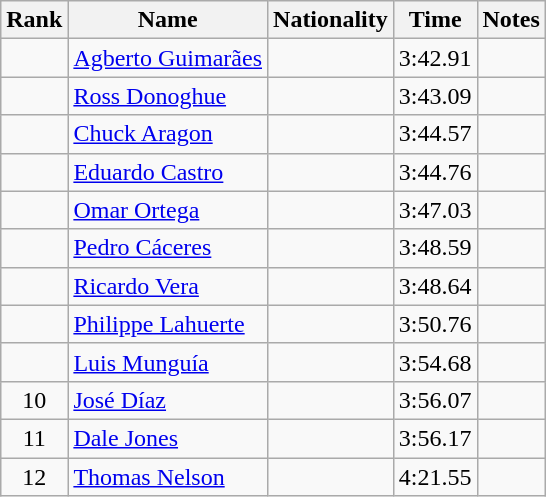<table class="wikitable sortable" style="text-align:center">
<tr>
<th>Rank</th>
<th>Name</th>
<th>Nationality</th>
<th>Time</th>
<th>Notes</th>
</tr>
<tr>
<td></td>
<td align=left><a href='#'>Agberto Guimarães</a></td>
<td align=left></td>
<td>3:42.91</td>
<td></td>
</tr>
<tr>
<td></td>
<td align=left><a href='#'>Ross Donoghue</a></td>
<td align=left></td>
<td>3:43.09</td>
<td></td>
</tr>
<tr>
<td></td>
<td align=left><a href='#'>Chuck Aragon</a></td>
<td align=left></td>
<td>3:44.57</td>
<td></td>
</tr>
<tr>
<td></td>
<td align=left><a href='#'>Eduardo Castro</a></td>
<td align=left></td>
<td>3:44.76</td>
<td></td>
</tr>
<tr>
<td></td>
<td align=left><a href='#'>Omar Ortega</a></td>
<td align=left></td>
<td>3:47.03</td>
<td></td>
</tr>
<tr>
<td></td>
<td align=left><a href='#'>Pedro Cáceres</a></td>
<td align=left></td>
<td>3:48.59</td>
<td></td>
</tr>
<tr>
<td></td>
<td align=left><a href='#'>Ricardo Vera</a></td>
<td align=left></td>
<td>3:48.64</td>
<td></td>
</tr>
<tr>
<td></td>
<td align=left><a href='#'>Philippe Lahuerte</a></td>
<td align=left></td>
<td>3:50.76</td>
<td></td>
</tr>
<tr>
<td></td>
<td align=left><a href='#'>Luis Munguía</a></td>
<td align=left></td>
<td>3:54.68</td>
<td></td>
</tr>
<tr>
<td>10</td>
<td align=left><a href='#'>José Díaz</a></td>
<td align=left></td>
<td>3:56.07</td>
<td></td>
</tr>
<tr>
<td>11</td>
<td align=left><a href='#'>Dale Jones</a></td>
<td align=left></td>
<td>3:56.17</td>
<td></td>
</tr>
<tr>
<td>12</td>
<td align=left><a href='#'>Thomas Nelson</a></td>
<td align=left></td>
<td>4:21.55</td>
<td></td>
</tr>
</table>
